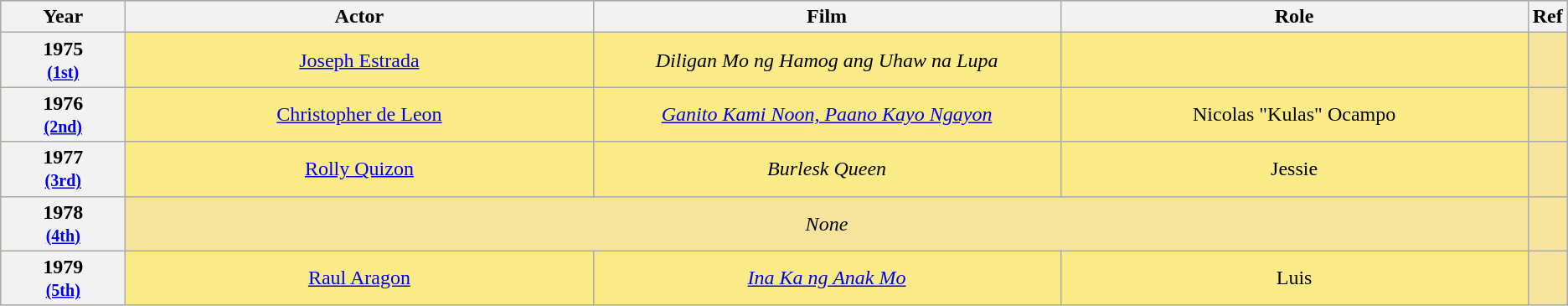<table class="wikitable" rowspan="2" style="text-align:center; background: #f6e39c">
<tr style="background:#bebebe;">
<th scope="col" style="width:8%;">Year</th>
<th scope="col" style="width:30%;">Actor</th>
<th scope="col" style="width:30%;">Film</th>
<th scope="col" style="width:30%;">Role</th>
<th scope="col" style="width:2%;">Ref</th>
</tr>
<tr>
<th scope="row" style="text-align:center">1975 <br><small><a href='#'>(1st)</a> </small></th>
<td style="background:#FAEB86"><a href='#'>Joseph Estrada</a></td>
<td style="background:#FAEB86"><em>Diligan Mo ng Hamog ang Uhaw na Lupa</em></td>
<td style="background:#FAEB86"></td>
<td></td>
</tr>
<tr>
<th scope="row" style="text-align:center">1976 <br><small><a href='#'>(2nd)</a> </small></th>
<td style="background:#FAEB86"><a href='#'>Christopher de Leon</a></td>
<td style="background:#FAEB86"><em><a href='#'>Ganito Kami Noon, Paano Kayo Ngayon</a></em></td>
<td style="background:#FAEB86">Nicolas "Kulas" Ocampo</td>
<td></td>
</tr>
<tr>
<th scope="row" style="text-align:center">1977 <br><small><a href='#'>(3rd)</a> </small></th>
<td style="background:#FAEB86"><a href='#'>Rolly Quizon</a></td>
<td style="background:#FAEB86"><em>Burlesk Queen</em></td>
<td style="background:#FAEB86">Jessie</td>
<td></td>
</tr>
<tr>
<th scope="row" style="text-align:center">1978 <br><small><a href='#'>(4th)</a> </small></th>
<td colspan=3><em>None</em></td>
<td></td>
</tr>
<tr>
<th scope="row" style="text-align:center">1979 <br><small><a href='#'>(5th)</a> </small></th>
<td style="background:#FAEB86"><a href='#'>Raul Aragon</a></td>
<td style="background:#FAEB86"><em><a href='#'>Ina Ka ng Anak Mo</a></em></td>
<td style="background:#FAEB86">Luis</td>
<td></td>
</tr>
</table>
